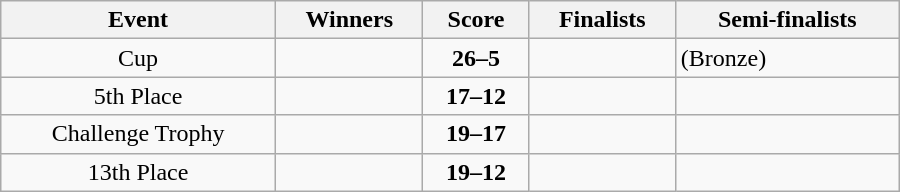<table class="wikitable" width=600 style="text-align: center">
<tr>
<th>Event</th>
<th>Winners</th>
<th>Score</th>
<th>Finalists</th>
<th>Semi-finalists</th>
</tr>
<tr>
<td>Cup</td>
<td align=left><strong></strong></td>
<td><strong>26–5</strong></td>
<td align=left></td>
<td align=left> (Bronze)<br></td>
</tr>
<tr>
<td>5th Place</td>
<td align=left><strong></strong></td>
<td><strong>17–12</strong></td>
<td align=left></td>
<td align=left><br></td>
</tr>
<tr>
<td>Challenge Trophy</td>
<td align=left><strong></strong></td>
<td><strong>19–17</strong></td>
<td align=left></td>
<td align=left><br></td>
</tr>
<tr>
<td>13th Place</td>
<td align=left><strong></strong></td>
<td><strong>19–12</strong></td>
<td align=left></td>
<td align=left><br></td>
</tr>
</table>
